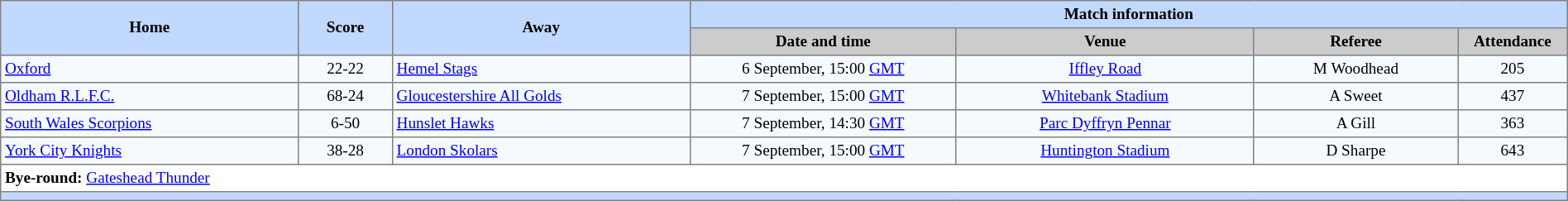<table border=1 style="border-collapse:collapse; font-size:80%; text-align:center;" cellpadding=3 cellspacing=0 width=100%>
<tr bgcolor=#C1D8FF>
<th rowspan=2 width=19%>Home</th>
<th rowspan=2 width=6%>Score</th>
<th rowspan=2 width=19%>Away</th>
<th colspan=6>Match information</th>
</tr>
<tr bgcolor=#CCCCCC>
<th width=17%>Date and time</th>
<th width=19%>Venue</th>
<th width=13%>Referee</th>
<th width=7%>Attendance</th>
</tr>
<tr bgcolor=#F5FAFF>
<td align=left> <a href='#'>Oxford</a></td>
<td>22-22</td>
<td align=left> <a href='#'>Hemel Stags</a></td>
<td>6 September, 15:00 <a href='#'>GMT</a></td>
<td><a href='#'>Iffley Road</a></td>
<td>M Woodhead</td>
<td>205</td>
</tr>
<tr bgcolor=#F5FAFF>
<td align=left> <a href='#'>Oldham R.L.F.C.</a></td>
<td>68-24</td>
<td align=left> <a href='#'>Gloucestershire All Golds</a></td>
<td>7 September, 15:00 <a href='#'>GMT</a></td>
<td><a href='#'>Whitebank Stadium</a></td>
<td>A Sweet</td>
<td>437</td>
</tr>
<tr bgcolor=#F5FAFF>
<td align=left> <a href='#'>South Wales Scorpions</a></td>
<td>6-50</td>
<td align=left> <a href='#'>Hunslet Hawks</a></td>
<td>7 September, 14:30 <a href='#'>GMT</a></td>
<td><a href='#'>Parc Dyffryn Pennar</a></td>
<td>A Gill</td>
<td>363</td>
</tr>
<tr bgcolor=#F5FAFF>
<td align=left> <a href='#'>York City Knights</a></td>
<td>38-28</td>
<td align=left> <a href='#'>London Skolars</a></td>
<td>7 September, 15:00 <a href='#'>GMT</a></td>
<td><a href='#'>Huntington Stadium</a></td>
<td>D Sharpe</td>
<td>643</td>
</tr>
<tr>
<td colspan="7" align="left"><strong>Bye-round:</strong>  <a href='#'>Gateshead Thunder</a></td>
</tr>
<tr bgcolor=#C1D8FF>
<th colspan=12></th>
</tr>
</table>
